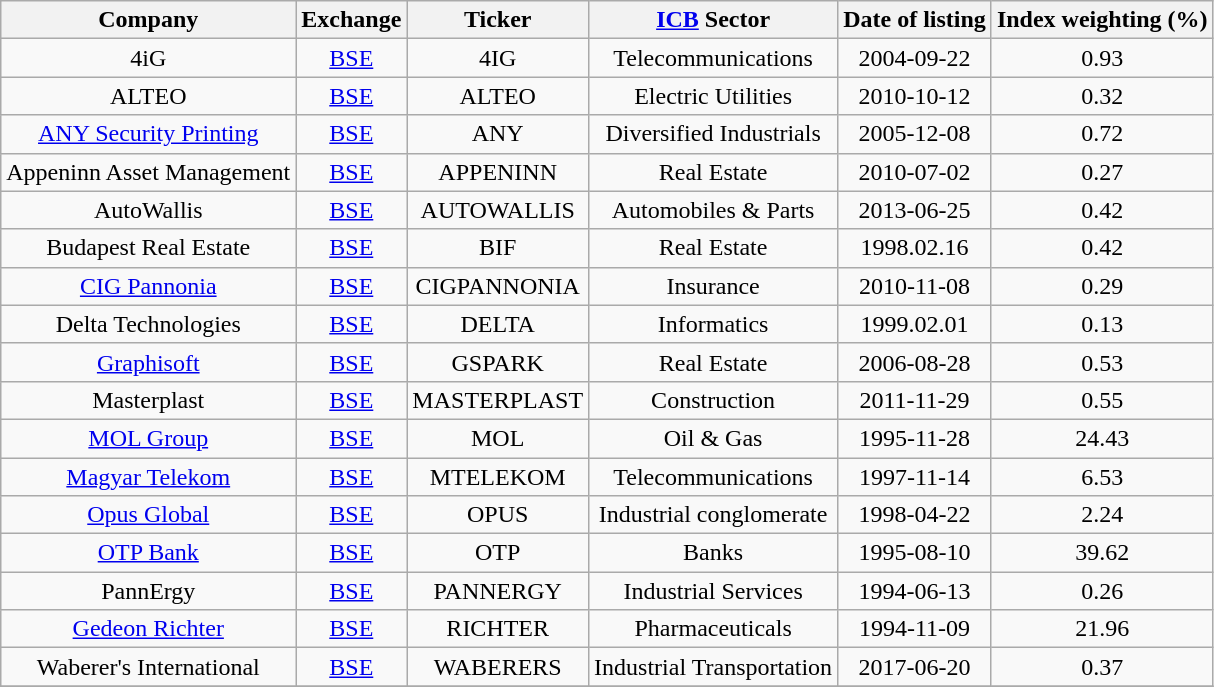<table class="wikitable sortable" style="text-align: center; font-size: 100%;">
<tr>
<th>Company</th>
<th>Exchange</th>
<th>Ticker</th>
<th><a href='#'>ICB</a> Sector</th>
<th>Date of listing</th>
<th>Index weighting (%)</th>
</tr>
<tr>
<td>4iG</td>
<td><a href='#'>BSE</a></td>
<td>4IG</td>
<td>Telecommunications</td>
<td>2004-09-22</td>
<td>0.93</td>
</tr>
<tr>
<td>ALTEO</td>
<td><a href='#'>BSE</a></td>
<td>ALTEO</td>
<td>Electric Utilities</td>
<td>2010-10-12</td>
<td>0.32</td>
</tr>
<tr>
<td><a href='#'>ANY Security Printing</a></td>
<td><a href='#'>BSE</a></td>
<td>ANY</td>
<td>Diversified Industrials</td>
<td>2005-12-08</td>
<td>0.72</td>
</tr>
<tr>
<td>Appeninn Asset Management</td>
<td><a href='#'>BSE</a></td>
<td>APPENINN</td>
<td>Real Estate</td>
<td>2010-07-02</td>
<td>0.27</td>
</tr>
<tr>
<td>AutoWallis</td>
<td><a href='#'>BSE</a></td>
<td>AUTOWALLIS</td>
<td>Automobiles & Parts</td>
<td>2013-06-25</td>
<td>0.42</td>
</tr>
<tr>
<td>Budapest Real Estate</td>
<td><a href='#'>BSE</a></td>
<td>BIF</td>
<td>Real Estate</td>
<td>1998.02.16</td>
<td>0.42</td>
</tr>
<tr>
<td><a href='#'>CIG Pannonia</a></td>
<td><a href='#'>BSE</a></td>
<td>CIGPANNONIA</td>
<td>Insurance</td>
<td>2010-11-08</td>
<td>0.29</td>
</tr>
<tr>
<td>Delta Technologies</td>
<td><a href='#'>BSE</a></td>
<td>DELTA</td>
<td>Informatics</td>
<td>1999.02.01</td>
<td>0.13</td>
</tr>
<tr>
<td><a href='#'>Graphisoft</a></td>
<td><a href='#'>BSE</a></td>
<td>GSPARK</td>
<td>Real Estate</td>
<td>2006-08-28</td>
<td>0.53</td>
</tr>
<tr>
<td>Masterplast</td>
<td><a href='#'>BSE</a></td>
<td>MASTERPLAST</td>
<td>Construction</td>
<td>2011-11-29</td>
<td>0.55</td>
</tr>
<tr>
<td><a href='#'>MOL Group</a></td>
<td><a href='#'>BSE</a></td>
<td>MOL</td>
<td>Oil & Gas</td>
<td>1995-11-28</td>
<td>24.43</td>
</tr>
<tr>
<td><a href='#'>Magyar Telekom</a></td>
<td><a href='#'>BSE</a></td>
<td>MTELEKOM</td>
<td>Telecommunications</td>
<td>1997-11-14</td>
<td>6.53</td>
</tr>
<tr>
<td><a href='#'>Opus Global</a></td>
<td><a href='#'>BSE</a></td>
<td>OPUS</td>
<td>Industrial conglomerate</td>
<td>1998-04-22</td>
<td>2.24</td>
</tr>
<tr>
<td><a href='#'>OTP Bank</a></td>
<td><a href='#'>BSE</a></td>
<td>OTP</td>
<td>Banks</td>
<td>1995-08-10</td>
<td>39.62</td>
</tr>
<tr>
<td>PannErgy</td>
<td><a href='#'>BSE</a></td>
<td>PANNERGY</td>
<td>Industrial Services</td>
<td>1994-06-13</td>
<td>0.26</td>
</tr>
<tr>
<td><a href='#'>Gedeon Richter</a></td>
<td><a href='#'>BSE</a></td>
<td>RICHTER</td>
<td>Pharmaceuticals</td>
<td>1994-11-09</td>
<td>21.96</td>
</tr>
<tr>
<td>Waberer's International</td>
<td><a href='#'>BSE</a></td>
<td>WABERERS</td>
<td>Industrial Transportation</td>
<td>2017-06-20</td>
<td>0.37</td>
</tr>
<tr>
</tr>
</table>
